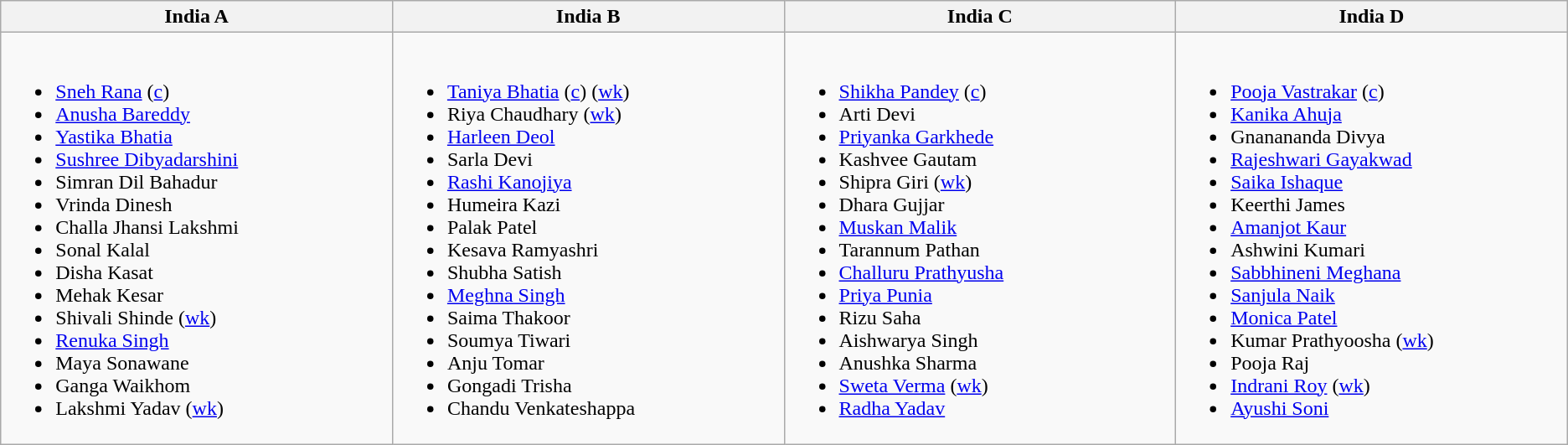<table class="wikitable">
<tr>
<th style="width:15%;">India A</th>
<th style="width:15%;">India B</th>
<th style="width:15%;">India C</th>
<th style="width:15%;">India D</th>
</tr>
<tr style="vertical-align:top">
<td><br><ul><li><a href='#'>Sneh Rana</a> (<a href='#'>c</a>)</li><li><a href='#'>Anusha Bareddy</a></li><li><a href='#'>Yastika Bhatia</a></li><li><a href='#'>Sushree Dibyadarshini</a></li><li>Simran Dil Bahadur</li><li>Vrinda Dinesh</li><li>Challa Jhansi Lakshmi</li><li>Sonal Kalal</li><li>Disha Kasat</li><li>Mehak Kesar</li><li>Shivali Shinde (<a href='#'>wk</a>)</li><li><a href='#'>Renuka Singh</a></li><li>Maya Sonawane</li><li>Ganga Waikhom</li><li>Lakshmi Yadav (<a href='#'>wk</a>)</li></ul></td>
<td><br><ul><li><a href='#'>Taniya Bhatia</a> (<a href='#'>c</a>) (<a href='#'>wk</a>)</li><li>Riya Chaudhary (<a href='#'>wk</a>)</li><li><a href='#'>Harleen Deol</a></li><li>Sarla Devi</li><li><a href='#'>Rashi Kanojiya</a></li><li>Humeira Kazi</li><li>Palak Patel</li><li>Kesava Ramyashri</li><li>Shubha Satish</li><li><a href='#'>Meghna Singh</a></li><li>Saima Thakoor</li><li>Soumya Tiwari</li><li>Anju Tomar</li><li>Gongadi Trisha</li><li>Chandu Venkateshappa</li></ul></td>
<td><br><ul><li><a href='#'>Shikha Pandey</a> (<a href='#'>c</a>)</li><li>Arti Devi</li><li><a href='#'>Priyanka Garkhede</a></li><li>Kashvee Gautam</li><li>Shipra Giri (<a href='#'>wk</a>)</li><li>Dhara Gujjar</li><li><a href='#'>Muskan Malik</a></li><li>Tarannum Pathan</li><li><a href='#'>Challuru Prathyusha</a></li><li><a href='#'>Priya Punia</a></li><li>Rizu Saha</li><li>Aishwarya Singh</li><li>Anushka Sharma</li><li><a href='#'>Sweta Verma</a> (<a href='#'>wk</a>)</li><li><a href='#'>Radha Yadav</a></li></ul></td>
<td><br><ul><li><a href='#'>Pooja Vastrakar</a> (<a href='#'>c</a>)</li><li><a href='#'>Kanika Ahuja</a></li><li>Gnanananda Divya</li><li><a href='#'>Rajeshwari Gayakwad</a></li><li><a href='#'>Saika Ishaque</a></li><li>Keerthi James</li><li><a href='#'>Amanjot Kaur</a></li><li>Ashwini Kumari</li><li><a href='#'>Sabbhineni Meghana</a></li><li><a href='#'>Sanjula Naik</a></li><li><a href='#'>Monica Patel</a></li><li>Kumar Prathyoosha (<a href='#'>wk</a>)</li><li>Pooja Raj</li><li><a href='#'>Indrani Roy</a> (<a href='#'>wk</a>)</li><li><a href='#'>Ayushi Soni</a></li></ul></td>
</tr>
</table>
